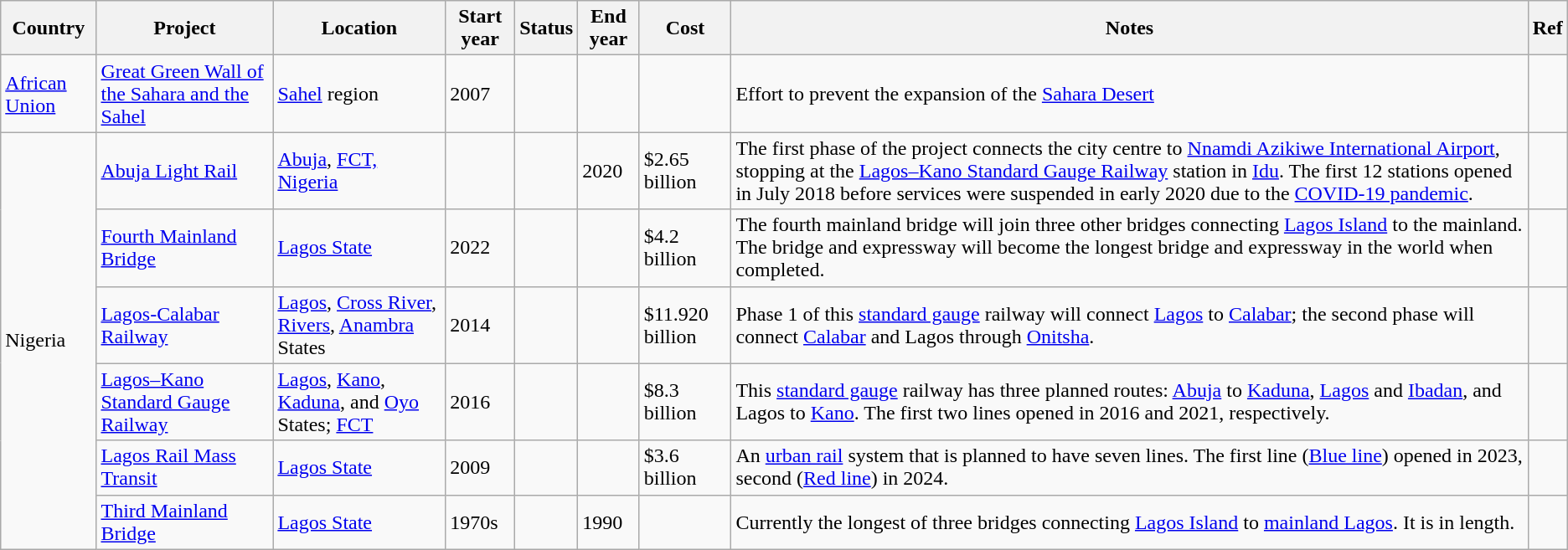<table class="wikitable sortable">
<tr>
<th>Country</th>
<th>Project</th>
<th>Location</th>
<th>Start year</th>
<th>Status</th>
<th>End year</th>
<th>Cost</th>
<th class="unsortable">Notes</th>
<th class="unsortable">Ref</th>
</tr>
<tr>
<td><a href='#'>African Union</a></td>
<td><a href='#'>Great Green Wall of the Sahara and the Sahel</a></td>
<td><a href='#'>Sahel</a> region</td>
<td>2007</td>
<td></td>
<td></td>
<td></td>
<td>Effort to prevent the expansion of the <a href='#'>Sahara Desert</a></td>
<td></td>
</tr>
<tr>
<td rowspan="6">Nigeria</td>
<td><a href='#'>Abuja Light Rail</a></td>
<td><a href='#'>Abuja</a>, <a href='#'>FCT, Nigeria</a></td>
<td></td>
<td></td>
<td>2020</td>
<td>$2.65 billion</td>
<td>The first phase of the project connects the city centre to <a href='#'>Nnamdi Azikiwe International Airport</a>, stopping at the <a href='#'>Lagos–Kano Standard Gauge Railway</a> station in <a href='#'>Idu</a>. The first 12 stations opened in July 2018 before services were suspended in early 2020 due to the <a href='#'>COVID-19 pandemic</a>.</td>
<td></td>
</tr>
<tr>
<td><a href='#'>Fourth Mainland Bridge</a></td>
<td><a href='#'>Lagos State</a></td>
<td>2022</td>
<td></td>
<td></td>
<td>$4.2 billion</td>
<td>The fourth mainland bridge will join three other bridges connecting <a href='#'>Lagos Island</a> to the mainland. The  bridge and expressway will become the longest bridge and expressway in the world when completed.</td>
<td></td>
</tr>
<tr>
<td><a href='#'>Lagos-Calabar Railway</a></td>
<td><a href='#'>Lagos</a>, <a href='#'>Cross River</a>, <a href='#'>Rivers</a>, <a href='#'>Anambra</a> States</td>
<td>2014</td>
<td></td>
<td></td>
<td>$11.920 billion</td>
<td>Phase 1 of this  <a href='#'>standard gauge</a> railway will connect <a href='#'>Lagos</a> to <a href='#'>Calabar</a>; the second phase will connect <a href='#'>Calabar</a> and Lagos through <a href='#'>Onitsha</a>.</td>
<td></td>
</tr>
<tr>
<td><a href='#'>Lagos–Kano Standard Gauge Railway</a></td>
<td><a href='#'>Lagos</a>, <a href='#'>Kano</a>, <a href='#'>Kaduna</a>, and <a href='#'>Oyo</a> States; <a href='#'>FCT</a></td>
<td>2016</td>
<td></td>
<td></td>
<td>$8.3 billion</td>
<td>This  <a href='#'>standard gauge</a> railway has three planned routes: <a href='#'>Abuja</a> to <a href='#'>Kaduna</a>, <a href='#'>Lagos</a> and <a href='#'>Ibadan</a>, and Lagos to <a href='#'>Kano</a>. The first two lines opened in 2016 and 2021, respectively.</td>
<td></td>
</tr>
<tr>
<td><a href='#'>Lagos Rail Mass Transit</a></td>
<td><a href='#'>Lagos State</a></td>
<td>2009</td>
<td></td>
<td></td>
<td>$3.6 billion</td>
<td>An <a href='#'>urban rail</a> system that is planned to have seven lines. The first line (<a href='#'>Blue line</a>) opened in 2023, second (<a href='#'>Red line</a>) in 2024.</td>
<td></td>
</tr>
<tr>
<td><a href='#'>Third Mainland Bridge</a></td>
<td><a href='#'>Lagos State</a></td>
<td>1970s</td>
<td></td>
<td>1990</td>
<td></td>
<td>Currently the longest of three bridges connecting <a href='#'>Lagos Island</a> to <a href='#'>mainland Lagos</a>. It is  in length.</td>
<td></td>
</tr>
</table>
